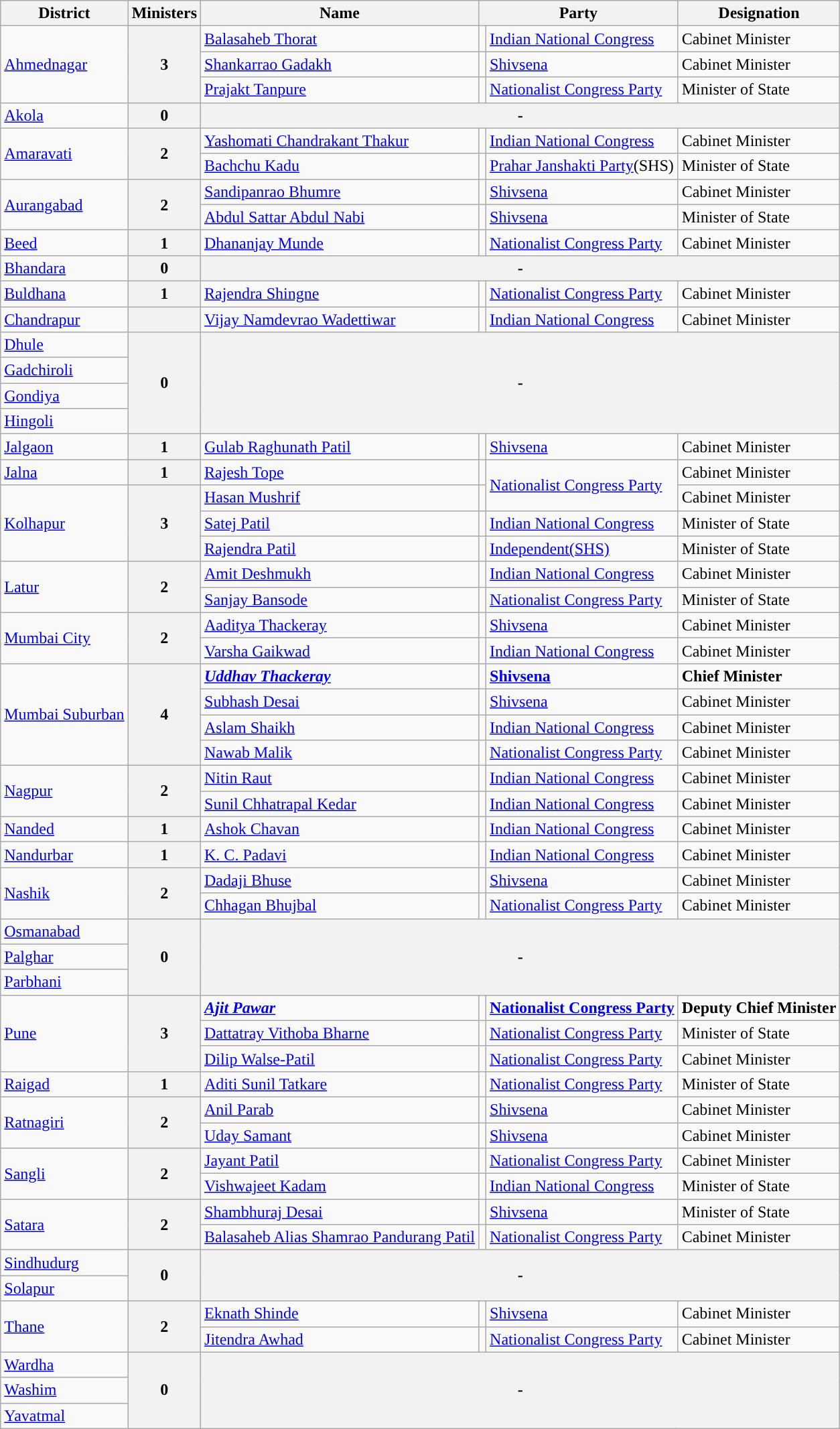<table class="wikitable">
<tr>
<th>District</th>
<th>Ministers</th>
<th>Name</th>
<th colspan="2">Party</th>
<th>Designation</th>
</tr>
<tr>
<td rowspan="3"><a href='#'>Ahmednagar</a></td>
<th rowspan="3">3</th>
<td><a href='#'>Balasaheb Thorat</a></td>
<td style="background-color: "></td>
<td><a href='#'>Indian National Congress</a></td>
<td>Cabinet Minister</td>
</tr>
<tr>
<td><a href='#'>Shankarrao Gadakh</a></td>
<td style="background-color: "></td>
<td><a href='#'>Shivsena</a></td>
<td>Cabinet Minister</td>
</tr>
<tr>
<td><a href='#'>Prajakt Tanpure</a></td>
<td style="background-color: "></td>
<td><a href='#'>Nationalist Congress Party</a></td>
<td>Minister of State</td>
</tr>
<tr>
<td><a href='#'>Akola</a></td>
<th>0</th>
<th colspan="4">-</th>
</tr>
<tr>
<td rowspan="2"><a href='#'>Amaravati</a></td>
<th rowspan="2">2</th>
<td><a href='#'>Yashomati Chandrakant Thakur</a></td>
<td style="background-color: "></td>
<td><a href='#'>Indian National Congress</a></td>
<td>Cabinet Minister</td>
</tr>
<tr>
<td><a href='#'>Bachchu Kadu</a></td>
<td style="background-color: "></td>
<td><a href='#'>Prahar Janshakti Party</a>(SHS)</td>
<td>Minister of State</td>
</tr>
<tr>
<td rowspan="2"><a href='#'>Aurangabad</a></td>
<th rowspan="2">2</th>
<td><a href='#'>Sandipanrao Bhumre</a></td>
<td style="background-color: "></td>
<td><a href='#'>Shivsena</a></td>
<td>Cabinet Minister</td>
</tr>
<tr>
<td><a href='#'>Abdul Sattar Abdul Nabi</a></td>
<td style="background-color: "></td>
<td><a href='#'>Shivsena</a></td>
<td>Minister of State</td>
</tr>
<tr>
<td><a href='#'>Beed</a></td>
<th>1</th>
<td><a href='#'>Dhananjay Munde</a></td>
<td style="background-color: "></td>
<td><a href='#'>Nationalist Congress Party</a></td>
<td>Cabinet Minister</td>
</tr>
<tr>
<td><a href='#'>Bhandara</a></td>
<th>0</th>
<th colspan="4">-</th>
</tr>
<tr>
<td><a href='#'>Buldhana</a></td>
<th>1</th>
<td><a href='#'>Rajendra Shingne</a></td>
<td style="background-color: "></td>
<td><a href='#'>Nationalist Congress Party</a></td>
<td>Cabinet Minister</td>
</tr>
<tr>
<td><a href='#'>Chandrapur</a></td>
<th></th>
<td><a href='#'>Vijay Namdevrao Wadettiwar</a></td>
<td style="background-color: "></td>
<td><a href='#'>Indian National Congress</a></td>
<td>Cabinet Minister</td>
</tr>
<tr>
<td><a href='#'>Dhule</a></td>
<th rowspan="4">0</th>
<th colspan="4" rowspan="4">-</th>
</tr>
<tr>
<td><a href='#'>Gadchiroli</a></td>
</tr>
<tr>
<td><a href='#'>Gondiya</a></td>
</tr>
<tr>
<td><a href='#'>Hingoli</a></td>
</tr>
<tr>
<td><a href='#'>Jalgaon</a></td>
<th>1</th>
<td><a href='#'>Gulab Raghunath Patil</a></td>
<td style="background-color: "></td>
<td><a href='#'>Shivsena</a></td>
<td>Cabinet Minister</td>
</tr>
<tr>
<td><a href='#'>Jalna</a></td>
<th>1</th>
<td><a href='#'>Rajesh Tope</a></td>
<td style="background-color: "></td>
<td rowspan="2"><a href='#'>Nationalist Congress Party</a></td>
<td>Cabinet Minister</td>
</tr>
<tr>
<td rowspan="3"><a href='#'>Kolhapur</a></td>
<th rowspan="3">3</th>
<td><a href='#'>Hasan Mushrif</a></td>
<td style="background-color: "></td>
<td>Cabinet Minister</td>
</tr>
<tr>
<td><a href='#'>Satej Patil</a></td>
<td style="background-color: "></td>
<td><a href='#'>Indian National Congress</a></td>
<td>Minister of State</td>
</tr>
<tr>
<td><a href='#'>Rajendra Patil</a></td>
<td style="background-color: "></td>
<td><a href='#'>Independent(SHS)</a></td>
<td>Minister of State</td>
</tr>
<tr>
<td rowspan="2"><a href='#'>Latur</a></td>
<th rowspan="2">2</th>
<td><a href='#'>Amit Deshmukh</a></td>
<td style="background-color: "></td>
<td><a href='#'>Indian National Congress</a></td>
<td>Cabinet Minister</td>
</tr>
<tr>
<td><a href='#'>Sanjay Bansode</a></td>
<td style="background-color: "></td>
<td><a href='#'>Nationalist Congress Party</a></td>
<td>Minister of State</td>
</tr>
<tr>
<td rowspan="2"><a href='#'>Mumbai City</a></td>
<th rowspan="2">2</th>
<td><a href='#'>Aaditya Thackeray</a></td>
<td style="background-color: "></td>
<td><a href='#'>Shivsena</a></td>
<td>Cabinet Minister</td>
</tr>
<tr>
<td><a href='#'>Varsha Gaikwad</a></td>
<td style="background-color: "></td>
<td><a href='#'>Indian National Congress</a></td>
<td>Cabinet Minister</td>
</tr>
<tr>
<td rowspan="4"><a href='#'>Mumbai Suburban</a></td>
<th rowspan="4">4</th>
<td><strong><em><a href='#'>Uddhav Thackeray</a></em></strong></td>
<td style="background-color: "></td>
<td><strong><a href='#'>Shivsena</a></strong></td>
<td><strong>Chief Minister</strong></td>
</tr>
<tr>
<td><a href='#'>Subhash Desai</a></td>
<td style="background-color: "></td>
<td><a href='#'>Shivsena</a></td>
<td>Cabinet Minister</td>
</tr>
<tr>
<td><a href='#'>Aslam Shaikh</a></td>
<td style="background-color: "></td>
<td><a href='#'>Indian National Congress</a></td>
<td>Cabinet Minister</td>
</tr>
<tr>
<td><a href='#'>Nawab Malik</a></td>
<td style="background-color: "></td>
<td><a href='#'>Nationalist Congress Party</a></td>
<td>Cabinet Minister</td>
</tr>
<tr>
<td rowspan="2"><a href='#'>Nagpur</a></td>
<th rowspan="2">2</th>
<td><a href='#'>Nitin Raut</a></td>
<td style="background-color: "></td>
<td><a href='#'>Indian National Congress</a></td>
<td>Cabinet Minister</td>
</tr>
<tr>
<td><a href='#'>Sunil Chhatrapal Kedar</a></td>
<td style="background-color: "></td>
<td><a href='#'>Indian National Congress</a></td>
<td>Cabinet Minister</td>
</tr>
<tr>
<td><a href='#'>Nanded</a></td>
<th>1</th>
<td><a href='#'>Ashok Chavan</a></td>
<td style="background-color: "></td>
<td><a href='#'>Indian National Congress</a></td>
<td>Cabinet Minister</td>
</tr>
<tr>
<td><a href='#'>Nandurbar</a></td>
<th>1</th>
<td><a href='#'>K. C. Padavi</a></td>
<td style="background-color: "></td>
<td><a href='#'>Indian National Congress</a></td>
<td>Cabinet Minister</td>
</tr>
<tr>
<td rowspan="2"><a href='#'>Nashik</a></td>
<th rowspan="2">2</th>
<td><a href='#'>Dadaji Bhuse</a></td>
<td style="background-color: "></td>
<td><a href='#'>Shivsena</a></td>
<td>Cabinet Minister</td>
</tr>
<tr>
<td><a href='#'>Chhagan Bhujbal</a></td>
<td style="background-color: "></td>
<td><a href='#'>Nationalist Congress Party</a></td>
<td>Cabinet Minister</td>
</tr>
<tr>
<td><a href='#'>Osmanabad</a></td>
<th rowspan="3">0</th>
<th colspan="4" rowspan="3">-</th>
</tr>
<tr>
<td><a href='#'>Palghar</a></td>
</tr>
<tr>
<td><a href='#'>Parbhani</a></td>
</tr>
<tr>
<td rowspan="3"><a href='#'>Pune</a></td>
<th rowspan="3">3</th>
<td><strong><em><a href='#'>Ajit Pawar</a></em></strong></td>
<td style="background-color: "></td>
<td><strong><a href='#'>Nationalist Congress Party</a></strong></td>
<td><strong>Deputy Chief Minister</strong></td>
</tr>
<tr>
<td><a href='#'>Dattatray Vithoba Bharne</a></td>
<td style="background-color: "></td>
<td><a href='#'>Nationalist Congress Party</a></td>
<td>Minister of State</td>
</tr>
<tr>
<td><a href='#'>Dilip Walse-Patil</a></td>
<td style="background-color: "></td>
<td><a href='#'>Nationalist Congress Party</a></td>
<td>Cabinet Minister</td>
</tr>
<tr>
<td><a href='#'>Raigad</a></td>
<th>1</th>
<td><a href='#'>Aditi Sunil Tatkare</a></td>
<td style="background-color: "></td>
<td><a href='#'>Nationalist Congress Party</a></td>
<td>Minister of State</td>
</tr>
<tr>
<td rowspan="2"><a href='#'>Ratnagiri</a></td>
<th rowspan="2">2</th>
<td><a href='#'>Anil Parab</a></td>
<td style="background-color: "></td>
<td><a href='#'>Shivsena</a></td>
<td>Cabinet Minister</td>
</tr>
<tr>
<td><a href='#'>Uday Samant</a></td>
<td style="background-color: "></td>
<td><a href='#'>Shivsena</a></td>
<td>Cabinet Minister</td>
</tr>
<tr>
<td rowspan="2"><a href='#'>Sangli</a></td>
<th rowspan="2">2</th>
<td><a href='#'>Jayant Patil</a></td>
<td style="background-color: "></td>
<td><a href='#'>Nationalist Congress Party</a></td>
<td>Cabinet Minister</td>
</tr>
<tr>
<td><a href='#'>Vishwajeet Kadam</a></td>
<td style="background-color: "></td>
<td><a href='#'>Indian National Congress</a></td>
<td>Minister of State</td>
</tr>
<tr>
<td rowspan="2"><a href='#'>Satara</a></td>
<th rowspan="2">2</th>
<td><a href='#'>Shambhuraj Desai</a></td>
<td style="background-color: "></td>
<td><a href='#'>Shivsena</a></td>
<td>Minister of State</td>
</tr>
<tr>
<td><a href='#'>Balasaheb Alias Shamrao Pandurang Patil</a></td>
<td style="background-color: "></td>
<td><a href='#'>Nationalist Congress Party</a></td>
<td>Cabinet Minister</td>
</tr>
<tr>
<td><a href='#'>Sindhudurg</a></td>
<th rowspan="2">0</th>
<th colspan="4" rowspan="2">-</th>
</tr>
<tr>
<td><a href='#'>Solapur</a></td>
</tr>
<tr>
<td rowspan="2"><a href='#'>Thane</a></td>
<th rowspan="2">2</th>
<td><a href='#'>Eknath Shinde</a></td>
<td style="background-color: "></td>
<td><a href='#'>Shivsena</a></td>
<td>Cabinet Minister</td>
</tr>
<tr>
<td><a href='#'>Jitendra Awhad</a></td>
<td style="background-color: "></td>
<td><a href='#'>Nationalist Congress Party</a></td>
<td>Cabinet Minister</td>
</tr>
<tr>
<td><a href='#'>Wardha</a></td>
<th rowspan="3">0</th>
<th colspan="4" rowspan="3">-</th>
</tr>
<tr>
<td><a href='#'>Washim</a></td>
</tr>
<tr>
<td><a href='#'>Yavatmal</a></td>
</tr>
</table>
